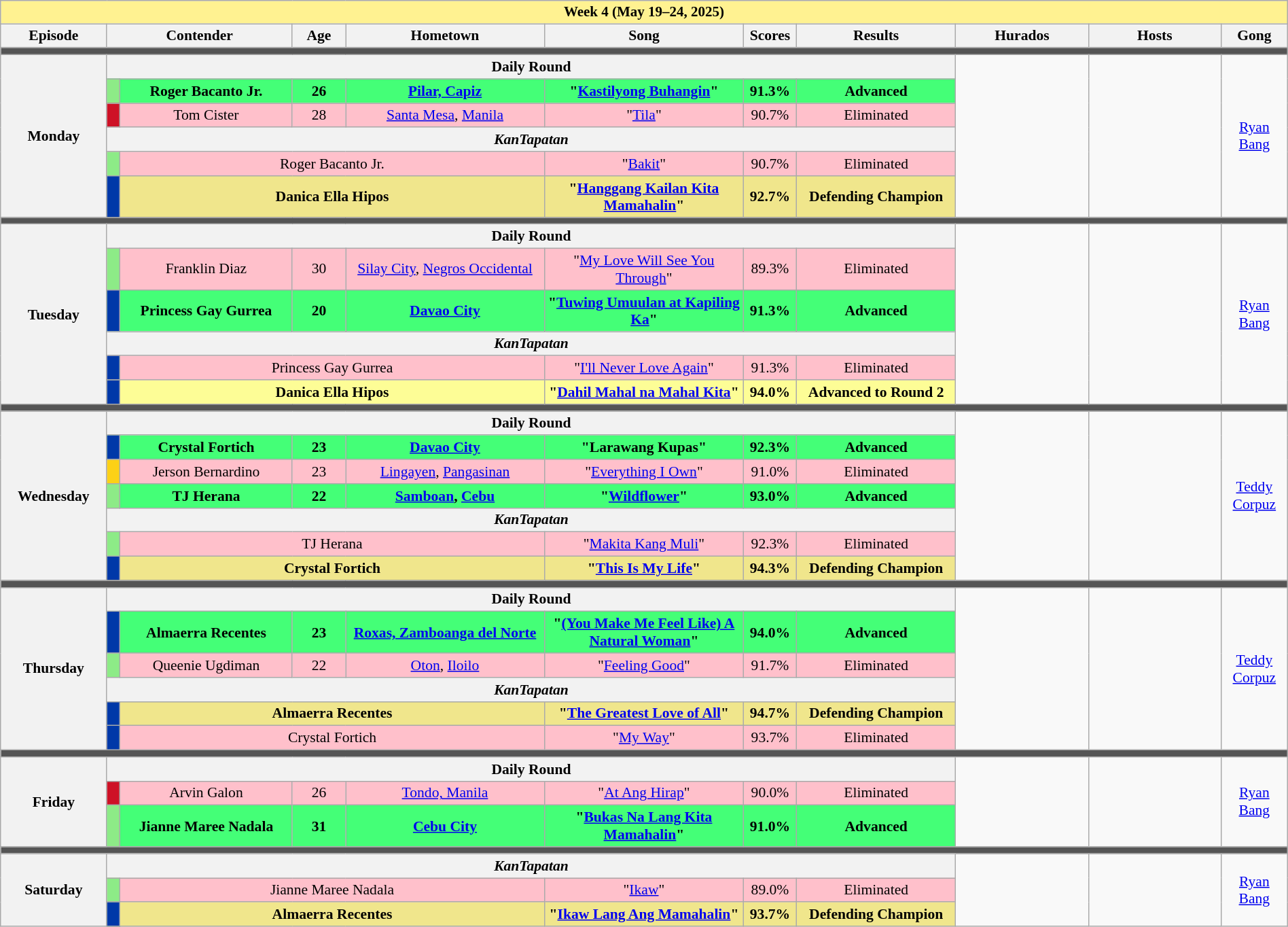<table class="wikitable mw-collapsible mw-collapsed" style="width:100%; text-align:center; font-size:90%;">
<tr>
<th colspan="11" style="background-color:#fff291;font-size:14px">Week 4 (May 19–24, 2025)</th>
</tr>
<tr>
<th width="8%">Episode</th>
<th colspan="2" width="14%">Contender</th>
<th width="04%">Age</th>
<th width="15%">Hometown</th>
<th width="15%">Song</th>
<th width="04%">Scores</th>
<th width="12%">Results</th>
<th width="10%">Hurados</th>
<th width="10%">Hosts</th>
<th width="05%">Gong</th>
</tr>
<tr>
<td colspan="11" style="background:#555;"></td>
</tr>
<tr>
<th rowspan="6">Monday<br></th>
<th colspan="7">Daily Round</th>
<td rowspan="6"></td>
<td rowspan="6"></td>
<td rowspan="6"><a href='#'>Ryan Bang</a></td>
</tr>
<tr style="background:#44ff77;">
<th width="01%" style="background:#8deb87;"></th>
<td><strong>Roger Bacanto Jr.</strong></td>
<td><strong>26</strong></td>
<td><strong><a href='#'>Pilar, Capiz</a></strong></td>
<td><strong>"<a href='#'>Kastilyong Buhangin</a>"</strong></td>
<td><strong>91.3%</strong></td>
<td><strong>Advanced</strong></td>
</tr>
<tr style="background:pink;">
<th style="background:#CE1126;"></th>
<td>Tom Cister</td>
<td>28</td>
<td><a href='#'>Santa Mesa</a>, <a href='#'>Manila</a></td>
<td>"<a href='#'>Tila</a>"</td>
<td>90.7%</td>
<td>Eliminated</td>
</tr>
<tr>
<th colspan="7"><em>KanTapatan</em></th>
</tr>
<tr style="background:pink;">
<th style="background:#8deb87;"></th>
<td colspan="3">Roger Bacanto Jr.</td>
<td>"<a href='#'>Bakit</a>"</td>
<td>90.7%</td>
<td>Eliminated</td>
</tr>
<tr style="background:khaki;">
<th style="background:#0038A8;"></th>
<td colspan="3"><strong>Danica Ella Hipos</strong></td>
<td><strong>"<a href='#'>Hanggang Kailan Kita Mamahalin</a>"</strong></td>
<td><strong>92.7%</strong></td>
<td><strong>Defending Champion</strong></td>
</tr>
<tr>
<td colspan="11" style="background:#555;"></td>
</tr>
<tr>
<th rowspan="6">Tuesday<br></th>
<th colspan="7">Daily Round</th>
<td rowspan="6"></td>
<td rowspan="6"></td>
<td rowspan="6"><a href='#'>Ryan Bang</a></td>
</tr>
<tr style="background:pink;">
<th style="background:#8deb87;"></th>
<td>Franklin Diaz</td>
<td>30</td>
<td><a href='#'>Silay City</a>, <a href='#'>Negros Occidental</a></td>
<td>"<a href='#'>My Love Will See You Through</a>"</td>
<td>89.3%</td>
<td>Eliminated</td>
</tr>
<tr style="background:#44ff77;">
<th style="background:#0038A8;"></th>
<td><strong>Princess Gay Gurrea</strong></td>
<td><strong>20</strong></td>
<td><strong><a href='#'>Davao City</a></strong></td>
<td><strong>"<a href='#'>Tuwing Umuulan at Kapiling Ka</a>"</strong></td>
<td><strong>91.3%</strong></td>
<td><strong>Advanced</strong></td>
</tr>
<tr>
<th colspan="7"><em>KanTapatan</em></th>
</tr>
<tr style="background:pink;">
<th style="background:#0038A8;"></th>
<td colspan="3">Princess Gay Gurrea</td>
<td>"<a href='#'>I'll Never Love Again</a>"</td>
<td>91.3%</td>
<td>Eliminated</td>
</tr>
<tr style="background:#FDFD96;">
<th style="background:#0038A8;"></th>
<td colspan="3"><strong>Danica Ella Hipos</strong></td>
<td><strong>"<a href='#'>Dahil Mahal na Mahal Kita</a>"</strong></td>
<td><strong>94.0%</strong></td>
<td><strong>Advanced to Round 2</strong></td>
</tr>
<tr>
<td colspan="11" style="background:#555;"></td>
</tr>
<tr>
<th rowspan="7">Wednesday<br></th>
<th colspan="7">Daily Round</th>
<td rowspan="7"></td>
<td rowspan="7"></td>
<td rowspan="7"><a href='#'>Teddy Corpuz</a></td>
</tr>
<tr style="background:#44ff77;">
<th style="background:#0038A8;"></th>
<td><strong>Crystal Fortich</strong></td>
<td><strong>23</strong></td>
<td><strong><a href='#'>Davao City</a></strong></td>
<td><strong>"Larawang Kupas"</strong></td>
<td><strong>92.3%</strong></td>
<td><strong>Advanced</strong></td>
</tr>
<tr style="background:pink;">
<th style="background:#FCD116;"></th>
<td>Jerson Bernardino</td>
<td>23</td>
<td><a href='#'>Lingayen</a>, <a href='#'>Pangasinan</a></td>
<td>"<a href='#'>Everything I Own</a>"</td>
<td>91.0%</td>
<td>Eliminated</td>
</tr>
<tr style="background:#44ff77;">
<th style="background:#8deb87;"></th>
<td><strong>TJ Herana</strong></td>
<td><strong>22</strong></td>
<td><strong><a href='#'>Samboan</a>, <a href='#'>Cebu</a></strong></td>
<td><strong>"<a href='#'>Wildflower</a>"</strong></td>
<td><strong>93.0%</strong></td>
<td><strong>Advanced</strong></td>
</tr>
<tr>
<th colspan="7"><em>KanTapatan</em></th>
</tr>
<tr style="background:pink;">
<th style="background:#8deb87;"></th>
<td colspan="3">TJ Herana</td>
<td>"<a href='#'>Makita Kang Muli</a>"</td>
<td>92.3%</td>
<td>Eliminated</td>
</tr>
<tr style="background:khaki;">
<th style="background:#0038A8;"></th>
<td colspan="3"><strong>Crystal Fortich</strong></td>
<td><strong>"<a href='#'>This Is My Life</a>"</strong></td>
<td><strong>94.3%</strong></td>
<td><strong>Defending Champion</strong></td>
</tr>
<tr>
<td colspan="11" style="background:#555;"></td>
</tr>
<tr>
<th rowspan="6">Thursday<br></th>
<th colspan="7">Daily Round</th>
<td rowspan="6"></td>
<td rowspan="6"></td>
<td rowspan="6"><a href='#'>Teddy Corpuz</a></td>
</tr>
<tr style="background:#44ff77;">
<th style="background:#0038A8;"></th>
<td><strong>Almaerra Recentes</strong></td>
<td><strong>23</strong></td>
<td><strong><a href='#'>Roxas, Zamboanga del Norte</a></strong></td>
<td><strong>"<a href='#'>(You Make Me Feel Like) A Natural Woman</a>"</strong></td>
<td><strong>94.0%</strong></td>
<td><strong>Advanced</strong></td>
</tr>
<tr style="background:pink;">
<th style="background:#8deb87;"></th>
<td>Queenie Ugdiman</td>
<td>22</td>
<td><a href='#'>Oton</a>, <a href='#'>Iloilo</a></td>
<td>"<a href='#'>Feeling Good</a>"</td>
<td>91.7%</td>
<td>Eliminated</td>
</tr>
<tr>
<th colspan="7"><em>KanTapatan</em></th>
</tr>
<tr style="background:khaki;">
<th style="background:#0038A8;"></th>
<td colspan="3"><strong>Almaerra Recentes</strong></td>
<td><strong>"<a href='#'>The Greatest Love of All</a>"</strong></td>
<td><strong>94.7%</strong></td>
<td><strong>Defending Champion</strong></td>
</tr>
<tr style="background:pink;">
<th style="background:#0038A8;"></th>
<td colspan="3">Crystal Fortich</td>
<td>"<a href='#'>My Way</a>"</td>
<td>93.7%</td>
<td>Eliminated</td>
</tr>
<tr>
<td colspan="11" style="background:#555;"></td>
</tr>
<tr>
<th rowspan="3">Friday<br></th>
<th colspan="7">Daily Round</th>
<td rowspan="3"></td>
<td rowspan="3"></td>
<td rowspan="3"><a href='#'>Ryan Bang</a></td>
</tr>
<tr style="background:pink;">
<th style="background:#CE1126;"></th>
<td>Arvin Galon</td>
<td>26</td>
<td><a href='#'>Tondo, Manila</a></td>
<td>"<a href='#'>At Ang Hirap</a>"</td>
<td>90.0%</td>
<td>Eliminated</td>
</tr>
<tr style="background:#44ff77;">
<th style="background:#8deb87;"></th>
<td><strong>Jianne Maree Nadala</strong></td>
<td><strong>31</strong></td>
<td><strong><a href='#'>Cebu City</a></strong></td>
<td><strong>"<a href='#'>Bukas Na Lang Kita Mamahalin</a>"</strong></td>
<td><strong>91.0%</strong></td>
<td><strong>Advanced</strong></td>
</tr>
<tr>
<td colspan="11" style="background:#555;"></td>
</tr>
<tr>
<th rowspan="3">Saturday<br></th>
<th colspan="7"><em>KanTapatan</em></th>
<td rowspan="3"></td>
<td rowspan="3"></td>
<td rowspan="3"><a href='#'>Ryan Bang</a></td>
</tr>
<tr style="background:pink;">
<th style="background:#8deb87;"></th>
<td colspan="3">Jianne Maree Nadala</td>
<td>"<a href='#'>Ikaw</a>"</td>
<td>89.0%</td>
<td>Eliminated</td>
</tr>
<tr style="background:khaki;">
<th style="background:#0038A8;"></th>
<td colspan="3"><strong>Almaerra Recentes</strong></td>
<td><strong>"<a href='#'>Ikaw Lang Ang Mamahalin</a>"</strong></td>
<td><strong>93.7%</strong></td>
<td><strong>Defending Champion</strong></td>
</tr>
</table>
